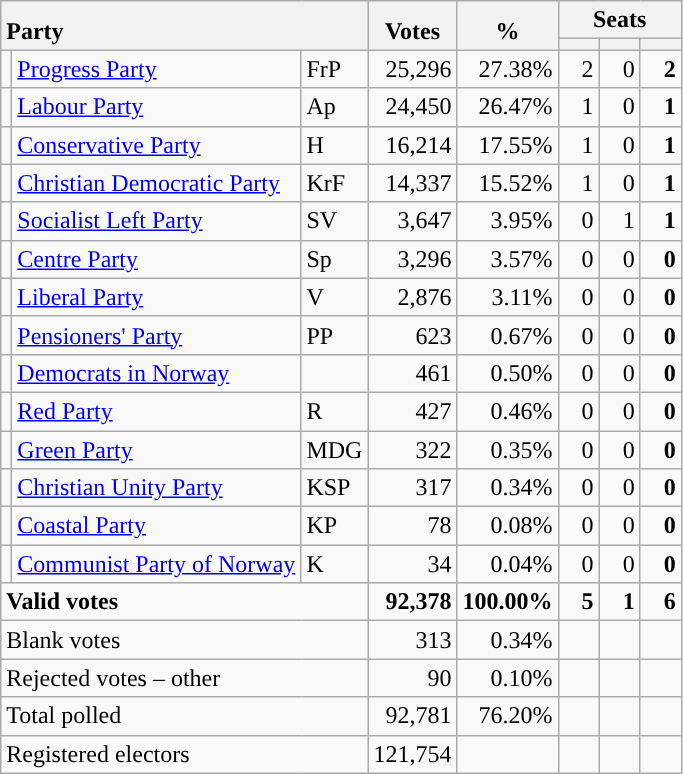<table class="wikitable" border="1" style="text-align:right;">
<tr>
<th style="text-align:left;" valign=bottom rowspan=2 colspan=3>Party</th>
<th align=center valign=bottom rowspan=2 width="50">Votes</th>
<th align=center valign=bottom rowspan=2 width="50">%</th>
<th colspan=3>Seats</th>
</tr>
<tr>
<th align=center valign=bottom width="20"><small></small></th>
<th align=center valign=bottom width="20"><small><a href='#'></a></small></th>
<th align=center valign=bottom width="20"><small></small></th>
</tr>
<tr>
<td style="color:inherit;background:"></td>
<td align=left><a href='#'>Progress Party</a></td>
<td align=left>FrP</td>
<td>25,296</td>
<td>27.38%</td>
<td>2</td>
<td>0</td>
<td><strong>2</strong></td>
</tr>
<tr>
<td style="color:inherit;background:"></td>
<td align=left><a href='#'>Labour Party</a></td>
<td align=left>Ap</td>
<td>24,450</td>
<td>26.47%</td>
<td>1</td>
<td>0</td>
<td><strong>1</strong></td>
</tr>
<tr>
<td style="color:inherit;background:"></td>
<td align=left><a href='#'>Conservative Party</a></td>
<td align=left>H</td>
<td>16,214</td>
<td>17.55%</td>
<td>1</td>
<td>0</td>
<td><strong>1</strong></td>
</tr>
<tr>
<td style="color:inherit;background:"></td>
<td align=left><a href='#'>Christian Democratic Party</a></td>
<td align=left>KrF</td>
<td>14,337</td>
<td>15.52%</td>
<td>1</td>
<td>0</td>
<td><strong>1</strong></td>
</tr>
<tr>
<td style="color:inherit;background:"></td>
<td align=left><a href='#'>Socialist Left Party</a></td>
<td align=left>SV</td>
<td>3,647</td>
<td>3.95%</td>
<td>0</td>
<td>1</td>
<td><strong>1</strong></td>
</tr>
<tr>
<td style="color:inherit;background:"></td>
<td align=left><a href='#'>Centre Party</a></td>
<td align=left>Sp</td>
<td>3,296</td>
<td>3.57%</td>
<td>0</td>
<td>0</td>
<td><strong>0</strong></td>
</tr>
<tr>
<td style="color:inherit;background:"></td>
<td align=left><a href='#'>Liberal Party</a></td>
<td align=left>V</td>
<td>2,876</td>
<td>3.11%</td>
<td>0</td>
<td>0</td>
<td><strong>0</strong></td>
</tr>
<tr>
<td style="color:inherit;background:"></td>
<td align=left><a href='#'>Pensioners' Party</a></td>
<td align=left>PP</td>
<td>623</td>
<td>0.67%</td>
<td>0</td>
<td>0</td>
<td><strong>0</strong></td>
</tr>
<tr>
<td style="color:inherit;background:"></td>
<td align=left><a href='#'>Democrats in Norway</a></td>
<td align=left></td>
<td>461</td>
<td>0.50%</td>
<td>0</td>
<td>0</td>
<td><strong>0</strong></td>
</tr>
<tr>
<td style="color:inherit;background:"></td>
<td align=left><a href='#'>Red Party</a></td>
<td align=left>R</td>
<td>427</td>
<td>0.46%</td>
<td>0</td>
<td>0</td>
<td><strong>0</strong></td>
</tr>
<tr>
<td style="color:inherit;background:"></td>
<td align=left><a href='#'>Green Party</a></td>
<td align=left>MDG</td>
<td>322</td>
<td>0.35%</td>
<td>0</td>
<td>0</td>
<td><strong>0</strong></td>
</tr>
<tr>
<td style="color:inherit;background:"></td>
<td align=left><a href='#'>Christian Unity Party</a></td>
<td align=left>KSP</td>
<td>317</td>
<td>0.34%</td>
<td>0</td>
<td>0</td>
<td><strong>0</strong></td>
</tr>
<tr>
<td style="color:inherit;background:"></td>
<td align=left><a href='#'>Coastal Party</a></td>
<td align=left>KP</td>
<td>78</td>
<td>0.08%</td>
<td>0</td>
<td>0</td>
<td><strong>0</strong></td>
</tr>
<tr>
<td style="color:inherit;background:"></td>
<td align=left><a href='#'>Communist Party of Norway</a></td>
<td align=left>K</td>
<td>34</td>
<td>0.04%</td>
<td>0</td>
<td>0</td>
<td><strong>0</strong></td>
</tr>
<tr style="font-weight:bold">
<td align=left colspan=3>Valid votes</td>
<td>92,378</td>
<td>100.00%</td>
<td>5</td>
<td>1</td>
<td>6</td>
</tr>
<tr>
<td align=left colspan=3>Blank votes</td>
<td>313</td>
<td>0.34%</td>
<td></td>
<td></td>
<td></td>
</tr>
<tr>
<td align=left colspan=3>Rejected votes – other</td>
<td>90</td>
<td>0.10%</td>
<td></td>
<td></td>
<td></td>
</tr>
<tr>
<td align=left colspan=3>Total polled</td>
<td>92,781</td>
<td>76.20%</td>
<td></td>
<td></td>
<td></td>
</tr>
<tr>
<td align=left colspan=3>Registered electors</td>
<td>121,754</td>
<td></td>
<td></td>
<td></td>
<td></td>
</tr>
</table>
